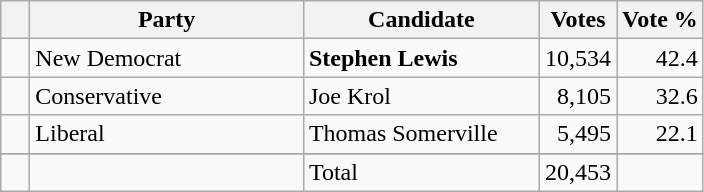<table class="wikitable">
<tr>
<th></th>
<th scope="col" width="175">Party</th>
<th scope="col" width="150">Candidate</th>
<th>Votes</th>
<th>Vote %</th>
</tr>
<tr>
<td>   </td>
<td>New Democrat</td>
<td><strong>Stephen Lewis</strong></td>
<td align=right>10,534</td>
<td align=right>42.4</td>
</tr>
<tr |>
<td>   </td>
<td>Conservative</td>
<td>Joe Krol</td>
<td align=right>8,105</td>
<td align=right>32.6</td>
</tr>
<tr>
<td>   </td>
<td>Liberal</td>
<td>Thomas Somerville</td>
<td align=right>5,495</td>
<td align=right>22.1</td>
</tr>
<tr>
</tr>
<tr>
<td></td>
<td></td>
<td>Total</td>
<td align=right>20,453</td>
<td></td>
</tr>
</table>
